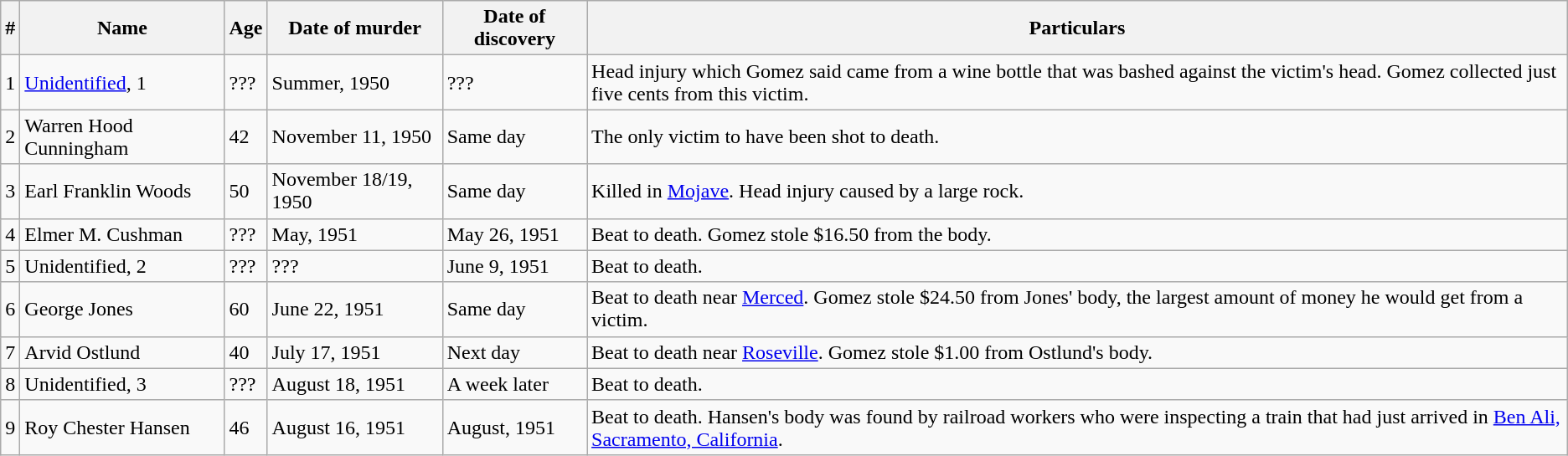<table class="wikitable sortable">
<tr>
<th>#</th>
<th>Name</th>
<th>Age</th>
<th>Date of murder</th>
<th>Date of discovery</th>
<th>Particulars</th>
</tr>
<tr>
<td>1</td>
<td><a href='#'>Unidentified</a>, 1</td>
<td>???</td>
<td>Summer, 1950</td>
<td>???</td>
<td>Head injury which Gomez said came from a wine bottle that was bashed against the victim's head. Gomez collected just five cents from this victim.</td>
</tr>
<tr>
<td>2</td>
<td>Warren Hood Cunningham</td>
<td>42</td>
<td>November 11, 1950</td>
<td>Same day</td>
<td>The only victim to have been shot to death.</td>
</tr>
<tr>
<td>3</td>
<td>Earl Franklin Woods</td>
<td>50</td>
<td>November 18/19, 1950</td>
<td>Same day</td>
<td>Killed in <a href='#'>Mojave</a>. Head injury caused by a large rock.</td>
</tr>
<tr>
<td>4</td>
<td>Elmer M. Cushman</td>
<td>???</td>
<td>May, 1951</td>
<td>May 26, 1951</td>
<td>Beat to death. Gomez stole $16.50 from the body.</td>
</tr>
<tr>
<td>5</td>
<td>Unidentified, 2</td>
<td>???</td>
<td>???</td>
<td>June 9, 1951</td>
<td>Beat to death.</td>
</tr>
<tr>
<td>6</td>
<td>George Jones</td>
<td>60</td>
<td>June 22, 1951</td>
<td>Same day</td>
<td>Beat to death near <a href='#'>Merced</a>. Gomez stole $24.50 from Jones' body, the largest amount of money he would get from a victim.</td>
</tr>
<tr>
<td>7</td>
<td>Arvid Ostlund</td>
<td>40</td>
<td>July 17, 1951</td>
<td>Next day</td>
<td>Beat to death near <a href='#'>Roseville</a>. Gomez stole $1.00 from Ostlund's body.</td>
</tr>
<tr>
<td>8</td>
<td>Unidentified, 3</td>
<td>???</td>
<td>August 18, 1951</td>
<td>A week later</td>
<td>Beat to death.</td>
</tr>
<tr>
<td>9</td>
<td>Roy Chester Hansen</td>
<td>46</td>
<td>August 16, 1951</td>
<td>August, 1951</td>
<td>Beat to death. Hansen's body was found by railroad workers who were inspecting a train that had just arrived in <a href='#'>Ben Ali, Sacramento, California</a>.</td>
</tr>
</table>
